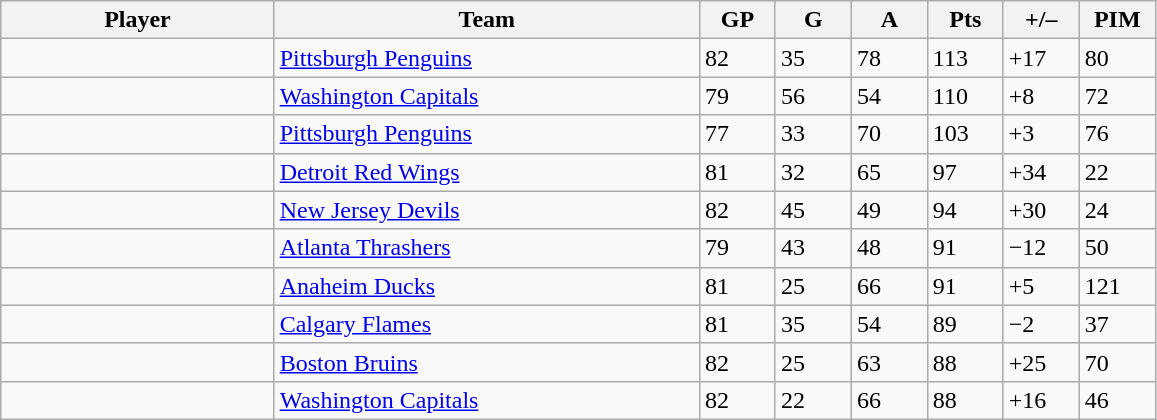<table class="wikitable sortable">
<tr>
<th bgcolor="#DDDDFF" width="18%">Player</th>
<th bgcolor="#DDDDFF" width="28%">Team</th>
<th bgcolor="#DDDDFF" width="5%">GP</th>
<th bgcolor="#DDDDFF" width="5%">G</th>
<th bgcolor="#DDDDFF" width="5%">A</th>
<th bgcolor="#DDDDFF" width="5%">Pts</th>
<th bgcolor="#DDDDFF" width="5%">+/–</th>
<th bgcolor="#DDDDFF" width="5%">PIM</th>
</tr>
<tr>
<td></td>
<td><a href='#'>Pittsburgh Penguins</a></td>
<td>82</td>
<td>35</td>
<td>78</td>
<td>113</td>
<td>+17</td>
<td>80</td>
</tr>
<tr>
<td></td>
<td><a href='#'>Washington Capitals</a></td>
<td>79</td>
<td>56</td>
<td>54</td>
<td>110</td>
<td>+8</td>
<td>72</td>
</tr>
<tr>
<td></td>
<td><a href='#'>Pittsburgh Penguins</a></td>
<td>77</td>
<td>33</td>
<td>70</td>
<td>103</td>
<td>+3</td>
<td>76</td>
</tr>
<tr>
<td></td>
<td><a href='#'>Detroit Red Wings</a></td>
<td>81</td>
<td>32</td>
<td>65</td>
<td>97</td>
<td>+34</td>
<td>22</td>
</tr>
<tr>
<td></td>
<td><a href='#'>New Jersey Devils</a></td>
<td>82</td>
<td>45</td>
<td>49</td>
<td>94</td>
<td>+30</td>
<td>24</td>
</tr>
<tr>
<td></td>
<td><a href='#'>Atlanta Thrashers</a></td>
<td>79</td>
<td>43</td>
<td>48</td>
<td>91</td>
<td>−12</td>
<td>50</td>
</tr>
<tr>
<td></td>
<td><a href='#'>Anaheim Ducks</a></td>
<td>81</td>
<td>25</td>
<td>66</td>
<td>91</td>
<td>+5</td>
<td>121</td>
</tr>
<tr>
<td></td>
<td><a href='#'>Calgary Flames</a></td>
<td>81</td>
<td>35</td>
<td>54</td>
<td>89</td>
<td>−2</td>
<td>37</td>
</tr>
<tr>
<td></td>
<td><a href='#'>Boston Bruins</a></td>
<td>82</td>
<td>25</td>
<td>63</td>
<td>88</td>
<td>+25</td>
<td>70</td>
</tr>
<tr>
<td></td>
<td><a href='#'>Washington Capitals</a></td>
<td>82</td>
<td>22</td>
<td>66</td>
<td>88</td>
<td>+16</td>
<td>46</td>
</tr>
</table>
